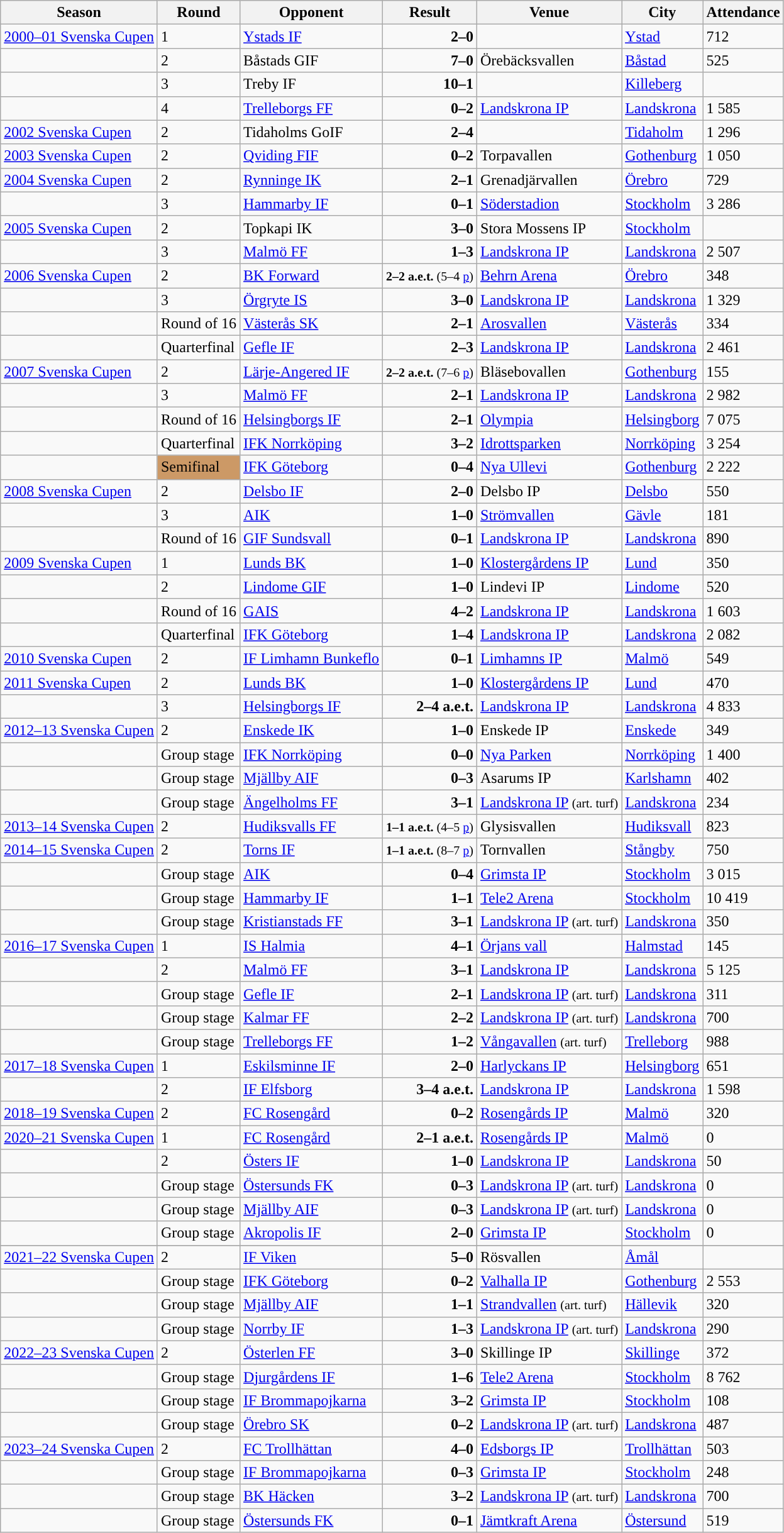<table class="wikitable">
<tr>
<th>Season</th>
<th>Round</th>
<th>Opponent</th>
<th>Result</th>
<th>Venue</th>
<th>City</th>
<th>Attendance</th>
</tr>
<tr>
<td><a href='#'>2000–01 Svenska Cupen</a></td>
<td>1</td>
<td><a href='#'>Ystads IF</a></td>
<td align=right><strong>2–0</strong></td>
<td></td>
<td><a href='#'>Ystad</a></td>
<td>712</td>
</tr>
<tr>
<td></td>
<td>2</td>
<td>Båstads GIF</td>
<td align=right><strong>7–0</strong></td>
<td>Örebäcksvallen</td>
<td><a href='#'>Båstad</a></td>
<td>525</td>
</tr>
<tr>
<td></td>
<td>3</td>
<td>Treby IF</td>
<td align=right><strong>10–1</strong></td>
<td></td>
<td><a href='#'>Killeberg</a></td>
<td></td>
</tr>
<tr>
<td></td>
<td>4</td>
<td><a href='#'>Trelleborgs FF</a></td>
<td align=right><strong>0–2</strong></td>
<td><a href='#'>Landskrona IP</a></td>
<td><a href='#'>Landskrona</a></td>
<td>1 585</td>
</tr>
<tr>
<td><a href='#'>2002 Svenska Cupen</a></td>
<td>2</td>
<td>Tidaholms GoIF</td>
<td align=right><strong>2–4</strong></td>
<td></td>
<td><a href='#'>Tidaholm</a></td>
<td>1 296</td>
</tr>
<tr>
<td><a href='#'>2003 Svenska Cupen</a></td>
<td>2</td>
<td><a href='#'>Qviding FIF</a></td>
<td align=right><strong>0–2</strong></td>
<td>Torpavallen</td>
<td><a href='#'>Gothenburg</a></td>
<td>1 050</td>
</tr>
<tr>
<td><a href='#'>2004 Svenska Cupen</a></td>
<td>2</td>
<td><a href='#'>Rynninge IK</a></td>
<td align=right><strong>2–1</strong></td>
<td>Grenadjärvallen</td>
<td><a href='#'>Örebro</a></td>
<td>729</td>
</tr>
<tr>
<td></td>
<td>3</td>
<td><a href='#'>Hammarby IF</a></td>
<td align=right><strong>0–1</strong></td>
<td><a href='#'>Söderstadion</a></td>
<td><a href='#'>Stockholm</a></td>
<td>3 286</td>
</tr>
<tr>
<td><a href='#'>2005 Svenska Cupen</a></td>
<td>2</td>
<td>Topkapi IK</td>
<td align=right><strong>3–0</strong></td>
<td>Stora Mossens IP</td>
<td><a href='#'>Stockholm</a></td>
<td></td>
</tr>
<tr>
<td></td>
<td>3</td>
<td><a href='#'>Malmö FF</a></td>
<td align=right><strong>1–3</strong></td>
<td><a href='#'>Landskrona IP</a></td>
<td><a href='#'>Landskrona</a></td>
<td>2 507</td>
</tr>
<tr>
<td><a href='#'>2006 Svenska Cupen</a></td>
<td>2</td>
<td><a href='#'>BK Forward</a></td>
<td align=right><small><strong>2–2 a.e.t.</strong> (5–4 <a href='#'>p</a>)</small></td>
<td><a href='#'>Behrn Arena</a></td>
<td><a href='#'>Örebro</a></td>
<td>348</td>
</tr>
<tr>
<td></td>
<td>3</td>
<td><a href='#'>Örgryte IS</a></td>
<td align=right><strong>3–0</strong></td>
<td><a href='#'>Landskrona IP</a></td>
<td><a href='#'>Landskrona</a></td>
<td>1 329</td>
</tr>
<tr>
<td></td>
<td>Round of 16</td>
<td><a href='#'>Västerås SK</a></td>
<td align=right><strong>2–1</strong></td>
<td><a href='#'>Arosvallen</a></td>
<td><a href='#'>Västerås</a></td>
<td>334</td>
</tr>
<tr>
<td></td>
<td>Quarterfinal</td>
<td><a href='#'>Gefle IF</a></td>
<td align=right><strong>2–3</strong></td>
<td><a href='#'>Landskrona IP</a></td>
<td><a href='#'>Landskrona</a></td>
<td>2 461</td>
</tr>
<tr>
<td><a href='#'>2007 Svenska Cupen</a></td>
<td>2</td>
<td><a href='#'>Lärje-Angered IF</a></td>
<td align=right><small><strong>2–2 a.e.t.</strong> (7–6 <a href='#'>p</a>)</small></td>
<td>Bläsebovallen</td>
<td><a href='#'>Gothenburg</a></td>
<td>155</td>
</tr>
<tr>
<td></td>
<td>3</td>
<td><a href='#'>Malmö FF</a></td>
<td align=right><strong>2–1</strong></td>
<td><a href='#'>Landskrona IP</a></td>
<td><a href='#'>Landskrona</a></td>
<td>2 982</td>
</tr>
<tr>
<td></td>
<td>Round of 16</td>
<td><a href='#'>Helsingborgs IF</a></td>
<td align=right><strong>2–1</strong></td>
<td><a href='#'>Olympia</a></td>
<td><a href='#'>Helsingborg</a></td>
<td>7 075</td>
</tr>
<tr>
<td></td>
<td>Quarterfinal</td>
<td><a href='#'>IFK Norrköping</a></td>
<td align=right><strong>3–2</strong></td>
<td><a href='#'>Idrottsparken</a></td>
<td><a href='#'>Norrköping</a></td>
<td>3 254</td>
</tr>
<tr>
<td></td>
<td style="background:#cc9966;">Semifinal</td>
<td><a href='#'>IFK Göteborg</a></td>
<td align=right><strong>0–4</strong></td>
<td><a href='#'>Nya Ullevi</a></td>
<td><a href='#'>Gothenburg</a></td>
<td>2 222</td>
</tr>
<tr>
<td><a href='#'>2008 Svenska Cupen</a></td>
<td>2</td>
<td><a href='#'>Delsbo IF</a></td>
<td align=right><strong>2–0</strong></td>
<td>Delsbo IP</td>
<td><a href='#'>Delsbo</a></td>
<td>550</td>
</tr>
<tr>
<td></td>
<td>3</td>
<td><a href='#'>AIK</a></td>
<td align=right><strong>1–0</strong></td>
<td><a href='#'>Strömvallen</a></td>
<td><a href='#'>Gävle</a></td>
<td>181</td>
</tr>
<tr>
<td></td>
<td>Round of 16</td>
<td><a href='#'>GIF Sundsvall</a></td>
<td align=right><strong>0–1</strong></td>
<td><a href='#'>Landskrona IP</a></td>
<td><a href='#'>Landskrona</a></td>
<td>890</td>
</tr>
<tr>
<td><a href='#'>2009 Svenska Cupen</a></td>
<td>1</td>
<td><a href='#'>Lunds BK</a></td>
<td align=right><strong>1–0</strong></td>
<td><a href='#'>Klostergårdens IP</a></td>
<td><a href='#'>Lund</a></td>
<td>350</td>
</tr>
<tr>
<td></td>
<td>2</td>
<td><a href='#'>Lindome GIF</a></td>
<td align=right><strong>1–0</strong></td>
<td>Lindevi IP</td>
<td><a href='#'>Lindome</a></td>
<td>520</td>
</tr>
<tr>
<td></td>
<td>Round of 16</td>
<td><a href='#'>GAIS</a></td>
<td align=right><strong>4–2</strong></td>
<td><a href='#'>Landskrona IP</a></td>
<td><a href='#'>Landskrona</a></td>
<td>1 603</td>
</tr>
<tr>
<td></td>
<td>Quarterfinal</td>
<td><a href='#'>IFK Göteborg</a></td>
<td align=right><strong>1–4</strong></td>
<td><a href='#'>Landskrona IP</a></td>
<td><a href='#'>Landskrona</a></td>
<td>2 082</td>
</tr>
<tr>
<td><a href='#'>2010 Svenska Cupen</a></td>
<td>2</td>
<td><a href='#'>IF Limhamn Bunkeflo</a></td>
<td align=right><strong>0–1</strong></td>
<td><a href='#'>Limhamns IP</a></td>
<td><a href='#'>Malmö</a></td>
<td>549</td>
</tr>
<tr>
<td><a href='#'>2011 Svenska Cupen</a></td>
<td>2</td>
<td><a href='#'>Lunds BK</a></td>
<td align=right><strong>1–0</strong></td>
<td><a href='#'>Klostergårdens IP</a></td>
<td><a href='#'>Lund</a></td>
<td>470</td>
</tr>
<tr>
<td></td>
<td>3</td>
<td><a href='#'>Helsingborgs IF</a></td>
<td align=right><strong>2–4 a.e.t.</strong></td>
<td><a href='#'>Landskrona IP</a></td>
<td><a href='#'>Landskrona</a></td>
<td>4 833</td>
</tr>
<tr>
<td><a href='#'>2012–13 Svenska Cupen</a></td>
<td>2</td>
<td><a href='#'>Enskede IK</a></td>
<td align=right><strong>1–0</strong></td>
<td>Enskede IP</td>
<td><a href='#'>Enskede</a></td>
<td>349</td>
</tr>
<tr>
<td></td>
<td>Group stage</td>
<td><a href='#'>IFK Norrköping</a></td>
<td align=right><strong>0–0</strong></td>
<td><a href='#'>Nya Parken</a></td>
<td><a href='#'>Norrköping</a></td>
<td>1 400</td>
</tr>
<tr>
<td></td>
<td>Group stage</td>
<td><a href='#'>Mjällby AIF</a></td>
<td align=right><strong>0–3</strong></td>
<td>Asarums IP</td>
<td><a href='#'>Karlshamn</a></td>
<td>402</td>
</tr>
<tr>
<td></td>
<td>Group stage</td>
<td><a href='#'>Ängelholms FF</a></td>
<td align=right><strong>3–1</strong></td>
<td><a href='#'>Landskrona IP</a> <small>(art. turf)</small></td>
<td><a href='#'>Landskrona</a></td>
<td>234</td>
</tr>
<tr>
<td><a href='#'>2013–14 Svenska Cupen</a></td>
<td>2</td>
<td><a href='#'>Hudiksvalls FF</a></td>
<td align=right><small><strong>1–1 a.e.t.</strong> (4–5 <a href='#'>p</a>)</small></td>
<td>Glysisvallen</td>
<td><a href='#'>Hudiksvall</a></td>
<td>823</td>
</tr>
<tr>
<td><a href='#'>2014–15 Svenska Cupen</a></td>
<td>2</td>
<td><a href='#'>Torns IF</a></td>
<td align=right><small><strong>1–1 a.e.t.</strong> (8–7 <a href='#'>p</a>)</small></td>
<td>Tornvallen</td>
<td><a href='#'>Stångby</a></td>
<td>750</td>
</tr>
<tr>
<td></td>
<td>Group stage</td>
<td><a href='#'>AIK</a></td>
<td align=right><strong>0–4</strong></td>
<td><a href='#'>Grimsta IP</a></td>
<td><a href='#'>Stockholm</a></td>
<td>3 015</td>
</tr>
<tr>
<td></td>
<td>Group stage</td>
<td><a href='#'>Hammarby IF</a></td>
<td align=right><strong>1–1</strong></td>
<td><a href='#'>Tele2 Arena</a></td>
<td><a href='#'>Stockholm</a></td>
<td>10 419</td>
</tr>
<tr>
<td></td>
<td>Group stage</td>
<td><a href='#'>Kristianstads FF</a></td>
<td align=right><strong>3–1</strong></td>
<td><a href='#'>Landskrona IP</a> <small>(art. turf)</small></td>
<td><a href='#'>Landskrona</a></td>
<td>350</td>
</tr>
<tr>
<td><a href='#'>2016–17 Svenska Cupen</a></td>
<td>1</td>
<td><a href='#'>IS Halmia</a></td>
<td align=right><strong>4–1</strong></td>
<td><a href='#'>Örjans vall</a></td>
<td><a href='#'>Halmstad</a></td>
<td>145</td>
</tr>
<tr>
<td></td>
<td>2</td>
<td><a href='#'>Malmö FF</a></td>
<td align=right><strong>3–1</strong></td>
<td><a href='#'>Landskrona IP</a></td>
<td><a href='#'>Landskrona</a></td>
<td>5 125</td>
</tr>
<tr>
<td></td>
<td>Group stage</td>
<td><a href='#'>Gefle IF</a></td>
<td align=right><strong>2–1</strong></td>
<td><a href='#'>Landskrona IP</a> <small>(art. turf)</small></td>
<td><a href='#'>Landskrona</a></td>
<td>311</td>
</tr>
<tr>
<td></td>
<td>Group stage</td>
<td><a href='#'>Kalmar FF</a></td>
<td align=right><strong>2–2</strong></td>
<td><a href='#'>Landskrona IP</a> <small>(art. turf)</small></td>
<td><a href='#'>Landskrona</a></td>
<td>700</td>
</tr>
<tr>
<td></td>
<td>Group stage</td>
<td><a href='#'>Trelleborgs FF</a></td>
<td align=right><strong>1–2</strong></td>
<td><a href='#'>Vångavallen</a> <small>(art. turf)</small></td>
<td><a href='#'>Trelleborg</a></td>
<td>988</td>
</tr>
<tr>
<td><a href='#'>2017–18 Svenska Cupen</a></td>
<td>1</td>
<td><a href='#'>Eskilsminne IF</a></td>
<td align=right><strong>2–0</strong></td>
<td><a href='#'>Harlyckans IP</a></td>
<td><a href='#'>Helsingborg</a></td>
<td>651</td>
</tr>
<tr>
<td></td>
<td>2</td>
<td><a href='#'>IF Elfsborg</a></td>
<td align=right><strong>3–4 a.e.t.</strong></td>
<td><a href='#'>Landskrona IP</a></td>
<td><a href='#'>Landskrona</a></td>
<td>1 598</td>
</tr>
<tr>
<td><a href='#'>2018–19 Svenska Cupen</a></td>
<td>2</td>
<td><a href='#'>FC Rosengård</a></td>
<td align=right><strong>0–2</strong></td>
<td><a href='#'>Rosengårds IP</a></td>
<td><a href='#'>Malmö</a></td>
<td>320</td>
</tr>
<tr>
<td><a href='#'>2020–21 Svenska Cupen</a></td>
<td>1</td>
<td><a href='#'>FC Rosengård</a></td>
<td align=right><strong>2–1 a.e.t.</strong></td>
<td><a href='#'>Rosengårds IP</a></td>
<td><a href='#'>Malmö</a></td>
<td>0</td>
</tr>
<tr>
<td></td>
<td>2</td>
<td><a href='#'>Östers IF</a></td>
<td align=right><strong>1–0</strong></td>
<td><a href='#'>Landskrona IP</a></td>
<td><a href='#'>Landskrona</a></td>
<td>50</td>
</tr>
<tr>
<td></td>
<td>Group stage</td>
<td><a href='#'>Östersunds FK</a></td>
<td align=right><strong>0–3</strong></td>
<td><a href='#'>Landskrona IP</a> <small>(art. turf)</small></td>
<td><a href='#'>Landskrona</a></td>
<td>0</td>
</tr>
<tr>
<td></td>
<td>Group stage</td>
<td><a href='#'>Mjällby AIF</a></td>
<td align=right><strong>0–3</strong></td>
<td><a href='#'>Landskrona IP</a> <small>(art. turf)</small></td>
<td><a href='#'>Landskrona</a></td>
<td>0</td>
</tr>
<tr>
<td></td>
<td>Group stage</td>
<td><a href='#'>Akropolis IF</a></td>
<td align=right><strong>2–0</strong></td>
<td><a href='#'>Grimsta IP</a></td>
<td><a href='#'>Stockholm</a></td>
<td>0</td>
</tr>
<tr>
</tr>
<tr>
<td><a href='#'>2021–22 Svenska Cupen</a></td>
<td>2</td>
<td><a href='#'>IF Viken</a></td>
<td align=right><strong>5–0</strong></td>
<td>Rösvallen</td>
<td><a href='#'>Åmål</a></td>
<td></td>
</tr>
<tr>
<td></td>
<td>Group stage</td>
<td><a href='#'>IFK Göteborg</a></td>
<td align=right><strong>0–2</strong></td>
<td><a href='#'>Valhalla IP</a></td>
<td><a href='#'>Gothenburg</a></td>
<td>2 553</td>
</tr>
<tr>
<td></td>
<td>Group stage</td>
<td><a href='#'>Mjällby AIF</a></td>
<td align=right><strong>1–1</strong></td>
<td><a href='#'>Strandvallen</a> <small>(art. turf)</small></td>
<td><a href='#'>Hällevik</a></td>
<td>320</td>
</tr>
<tr>
<td></td>
<td>Group stage</td>
<td><a href='#'>Norrby IF</a></td>
<td align=right><strong>1–3</strong></td>
<td><a href='#'>Landskrona IP</a> <small>(art. turf)</small></td>
<td><a href='#'>Landskrona</a></td>
<td>290</td>
</tr>
<tr>
<td><a href='#'>2022–23 Svenska Cupen</a></td>
<td>2</td>
<td><a href='#'>Österlen FF</a></td>
<td align=right><strong>3–0</strong></td>
<td>Skillinge IP</td>
<td><a href='#'>Skillinge</a></td>
<td>372</td>
</tr>
<tr>
<td></td>
<td>Group stage</td>
<td><a href='#'>Djurgårdens IF</a></td>
<td align=right><strong>1–6</strong></td>
<td><a href='#'>Tele2 Arena</a></td>
<td><a href='#'>Stockholm</a></td>
<td>8 762</td>
</tr>
<tr>
<td></td>
<td>Group stage</td>
<td><a href='#'>IF Brommapojkarna</a></td>
<td align=right><strong>3–2</strong></td>
<td><a href='#'>Grimsta IP</a></td>
<td><a href='#'>Stockholm</a></td>
<td>108</td>
</tr>
<tr>
<td></td>
<td>Group stage</td>
<td><a href='#'>Örebro SK</a></td>
<td align=right><strong>0–2</strong></td>
<td><a href='#'>Landskrona IP</a> <small>(art. turf)</small></td>
<td><a href='#'>Landskrona</a></td>
<td>487</td>
</tr>
<tr>
<td><a href='#'>2023–24 Svenska Cupen</a></td>
<td>2</td>
<td><a href='#'>FC Trollhättan</a></td>
<td align=right><strong>4–0</strong></td>
<td><a href='#'>Edsborgs IP</a></td>
<td><a href='#'>Trollhättan</a></td>
<td>503</td>
</tr>
<tr>
<td></td>
<td>Group stage</td>
<td><a href='#'>IF Brommapojkarna</a></td>
<td align=right><strong>0–3</strong></td>
<td><a href='#'>Grimsta IP</a></td>
<td><a href='#'>Stockholm</a></td>
<td>248</td>
</tr>
<tr>
<td></td>
<td>Group stage</td>
<td><a href='#'>BK Häcken</a></td>
<td align=right><strong>3–2</strong></td>
<td><a href='#'>Landskrona IP</a> <small>(art. turf)</small></td>
<td><a href='#'>Landskrona</a></td>
<td>700</td>
</tr>
<tr>
<td></td>
<td>Group stage</td>
<td><a href='#'>Östersunds FK</a></td>
<td align=right><strong>0–1</strong></td>
<td><a href='#'>Jämtkraft Arena</a></td>
<td><a href='#'>Östersund</a></td>
<td>519</td>
</tr>
</table>
